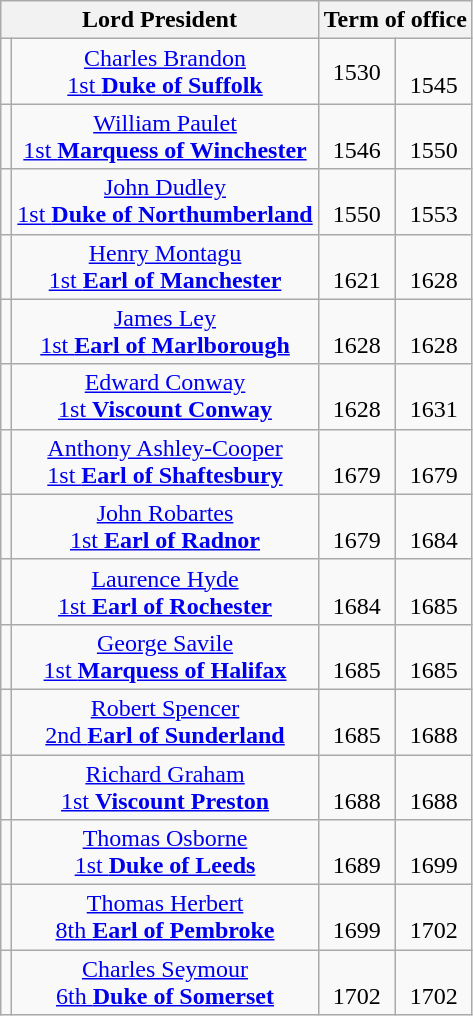<table class="wikitable" style="text-align:center">
<tr>
<th colspan=2>Lord President</th>
<th colspan=2>Term of office</th>
</tr>
<tr>
<td></td>
<td><a href='#'>Charles Brandon<br>1st <strong>Duke of Suffolk</strong></a></td>
<td>1530</td>
<td><br>1545</td>
</tr>
<tr>
<td></td>
<td><a href='#'>William Paulet<br>1st <strong>Marquess of Winchester</strong></a></td>
<td><br>1546</td>
<td><br>1550</td>
</tr>
<tr>
<td></td>
<td><a href='#'>John Dudley<br>1st <strong>Duke of Northumberland</strong></a></td>
<td><br>1550</td>
<td><br>1553</td>
</tr>
<tr>
<td></td>
<td><a href='#'>Henry Montagu<br>1st <strong>Earl of Manchester</strong></a></td>
<td><br>1621</td>
<td><br>1628</td>
</tr>
<tr>
<td></td>
<td><a href='#'>James Ley<br>1st <strong>Earl of Marlborough</strong></a></td>
<td><br>1628</td>
<td><br>1628</td>
</tr>
<tr>
<td></td>
<td><a href='#'>Edward Conway<br>1st <strong>Viscount Conway</strong></a></td>
<td><br>1628</td>
<td><br>1631</td>
</tr>
<tr>
<td></td>
<td><a href='#'>Anthony Ashley-Cooper<br>1st <strong>Earl of Shaftesbury</strong></a></td>
<td><br>1679</td>
<td><br>1679</td>
</tr>
<tr>
<td></td>
<td><a href='#'>John Robartes<br>1st <strong>Earl of Radnor</strong></a></td>
<td><br>1679</td>
<td><br>1684</td>
</tr>
<tr>
<td></td>
<td><a href='#'>Laurence Hyde<br>1st <strong>Earl of Rochester</strong></a></td>
<td><br>1684</td>
<td><br>1685</td>
</tr>
<tr>
<td></td>
<td><a href='#'>George Savile<br>1st <strong>Marquess of Halifax</strong></a></td>
<td><br>1685</td>
<td><br>1685</td>
</tr>
<tr>
<td></td>
<td><a href='#'>Robert Spencer<br>2nd <strong>Earl of Sunderland</strong></a></td>
<td><br>1685</td>
<td><br>1688</td>
</tr>
<tr>
<td></td>
<td><a href='#'>Richard Graham<br>1st <strong>Viscount Preston</strong></a></td>
<td><br>1688</td>
<td><br>1688</td>
</tr>
<tr>
<td></td>
<td><a href='#'>Thomas Osborne<br>1st <strong>Duke of Leeds</strong></a><br></td>
<td><br>1689</td>
<td><br>1699</td>
</tr>
<tr>
<td></td>
<td><a href='#'>Thomas Herbert<br>8th <strong>Earl of Pembroke</strong></a></td>
<td><br>1699</td>
<td><br>1702</td>
</tr>
<tr>
<td></td>
<td><a href='#'>Charles Seymour<br>6th <strong>Duke of Somerset</strong></a></td>
<td><br>1702</td>
<td><br>1702</td>
</tr>
</table>
